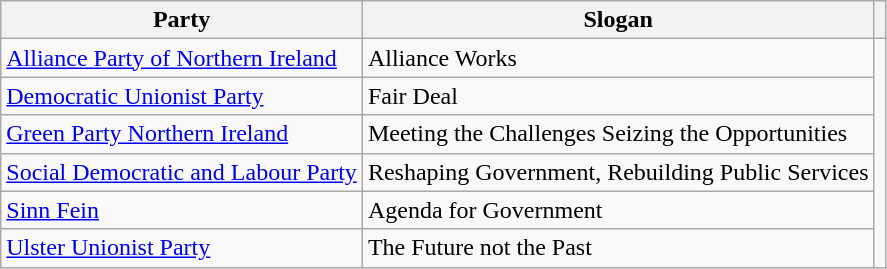<table class="wikitable">
<tr>
<th>Party</th>
<th>Slogan</th>
<th></th>
</tr>
<tr>
<td><a href='#'>Alliance Party of Northern Ireland</a></td>
<td>Alliance Works</td>
<td rowspan="6"></td>
</tr>
<tr>
<td><a href='#'>Democratic Unionist Party</a></td>
<td>Fair Deal</td>
</tr>
<tr>
<td><a href='#'>Green Party Northern Ireland</a></td>
<td>Meeting the Challenges Seizing the Opportunities</td>
</tr>
<tr>
<td><a href='#'>Social Democratic and Labour Party</a></td>
<td>Reshaping Government, Rebuilding Public Services</td>
</tr>
<tr>
<td><a href='#'>Sinn Fein</a></td>
<td>Agenda for Government</td>
</tr>
<tr>
<td><a href='#'>Ulster Unionist Party</a></td>
<td>The Future not the Past</td>
</tr>
</table>
